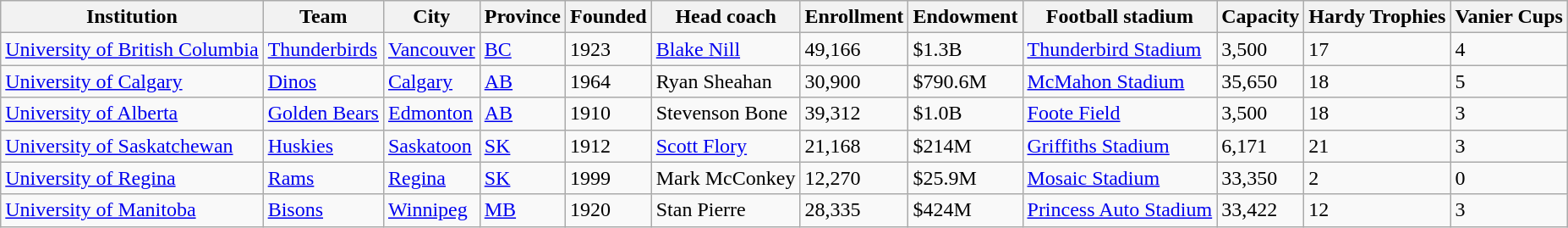<table class="wikitable">
<tr>
<th>Institution</th>
<th>Team</th>
<th>City</th>
<th>Province</th>
<th>Founded</th>
<th>Head coach</th>
<th>Enrollment</th>
<th>Endowment</th>
<th>Football stadium</th>
<th>Capacity</th>
<th>Hardy Trophies</th>
<th>Vanier Cups</th>
</tr>
<tr>
<td><a href='#'>University of British Columbia</a></td>
<td><a href='#'>Thunderbirds</a></td>
<td><a href='#'>Vancouver</a></td>
<td><a href='#'>BC</a></td>
<td>1923</td>
<td><a href='#'>Blake Nill</a></td>
<td>49,166</td>
<td>$1.3B</td>
<td><a href='#'>Thunderbird Stadium</a></td>
<td>3,500</td>
<td>17</td>
<td>4</td>
</tr>
<tr>
<td><a href='#'>University of Calgary</a></td>
<td><a href='#'>Dinos</a></td>
<td><a href='#'>Calgary</a></td>
<td><a href='#'>AB</a></td>
<td>1964</td>
<td>Ryan Sheahan</td>
<td>30,900</td>
<td>$790.6M</td>
<td><a href='#'>McMahon Stadium</a></td>
<td>35,650</td>
<td>18</td>
<td>5</td>
</tr>
<tr>
<td><a href='#'>University of Alberta</a></td>
<td><a href='#'>Golden Bears</a></td>
<td><a href='#'>Edmonton</a></td>
<td><a href='#'>AB</a></td>
<td>1910</td>
<td>Stevenson Bone</td>
<td>39,312</td>
<td>$1.0B</td>
<td><a href='#'>Foote Field</a></td>
<td>3,500</td>
<td>18</td>
<td>3</td>
</tr>
<tr>
<td><a href='#'>University of Saskatchewan</a></td>
<td><a href='#'>Huskies</a></td>
<td><a href='#'>Saskatoon</a></td>
<td><a href='#'>SK</a></td>
<td>1912</td>
<td><a href='#'>Scott Flory</a></td>
<td>21,168</td>
<td>$214M</td>
<td><a href='#'>Griffiths Stadium</a></td>
<td>6,171</td>
<td>21</td>
<td>3</td>
</tr>
<tr>
<td><a href='#'>University of Regina</a></td>
<td><a href='#'>Rams</a></td>
<td><a href='#'>Regina</a></td>
<td><a href='#'>SK</a></td>
<td>1999</td>
<td>Mark McConkey</td>
<td>12,270</td>
<td>$25.9M</td>
<td><a href='#'>Mosaic Stadium</a></td>
<td>33,350</td>
<td>2</td>
<td>0</td>
</tr>
<tr>
<td><a href='#'>University of Manitoba</a></td>
<td><a href='#'>Bisons</a></td>
<td><a href='#'>Winnipeg</a></td>
<td><a href='#'>MB</a></td>
<td>1920</td>
<td>Stan Pierre</td>
<td>28,335</td>
<td>$424M</td>
<td><a href='#'>Princess Auto Stadium</a></td>
<td>33,422</td>
<td>12</td>
<td>3</td>
</tr>
</table>
